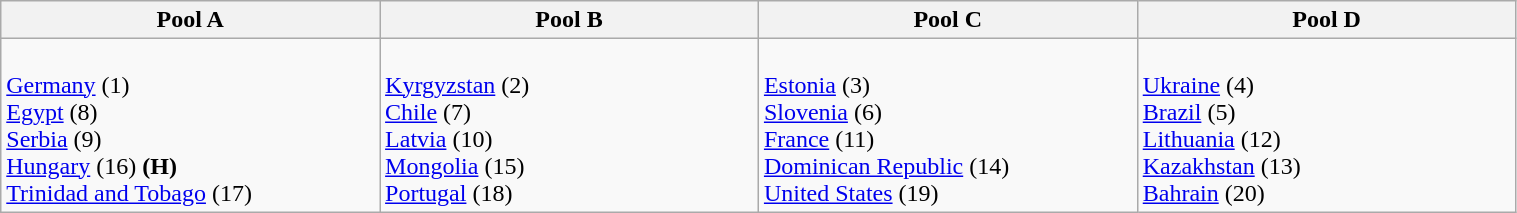<table class="wikitable" width=80%>
<tr>
<th width=25%><strong>Pool A</strong></th>
<th width=25%><strong>Pool B</strong></th>
<th width=25%><strong>Pool C</strong></th>
<th width=25%><strong>Pool D</strong></th>
</tr>
<tr>
<td><br> <a href='#'>Germany</a> (1) <br>
 <a href='#'>Egypt</a> (8) <br>
 <a href='#'>Serbia</a> (9) <br>
 <a href='#'>Hungary</a> (16) <strong>(H)</strong> <br>
 <a href='#'>Trinidad and Tobago</a> (17) <br></td>
<td><br> <a href='#'>Kyrgyzstan</a> (2) <br>
 <a href='#'>Chile</a> (7)<br> 
 <a href='#'>Latvia</a> (10)<br> 
 <a href='#'>Mongolia</a> (15) <br>
 <a href='#'>Portugal</a> (18) <br></td>
<td><br> <a href='#'>Estonia</a> (3) <br> 
 <a href='#'>Slovenia</a> (6) <br> 
 <a href='#'>France</a> (11) <br> 
 <a href='#'>Dominican Republic</a> (14) <br>
 <a href='#'>United States</a> (19) <br></td>
<td><br> <a href='#'>Ukraine</a> (4) <br>
 <a href='#'>Brazil</a> (5) <br>
 <a href='#'>Lithuania</a> (12) <br>
 <a href='#'>Kazakhstan</a> (13) <br>
 <a href='#'>Bahrain</a> (20) <br></td>
</tr>
</table>
